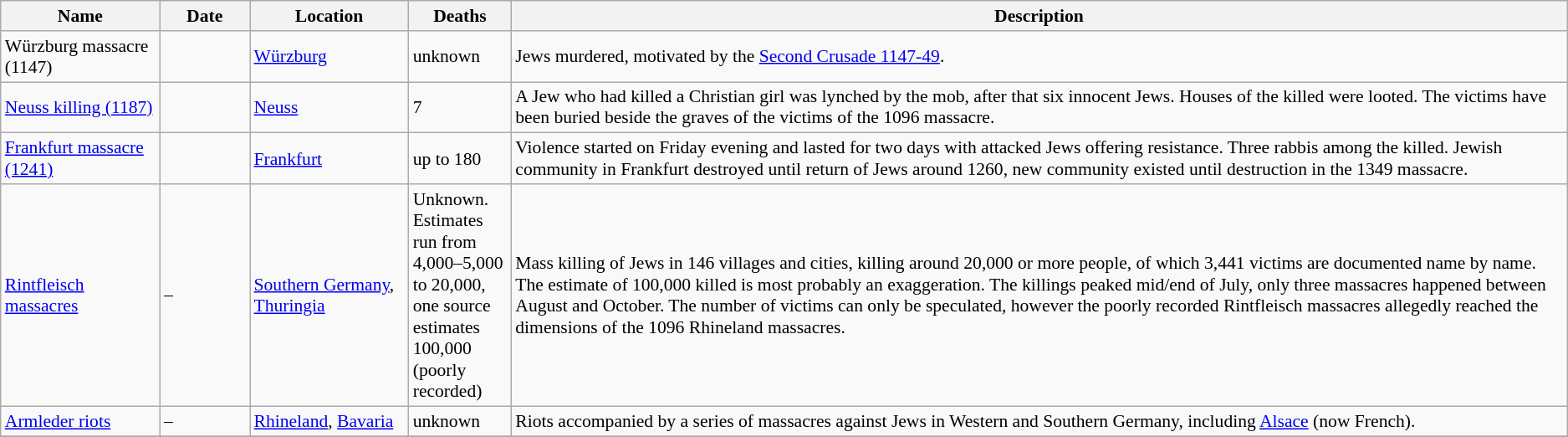<table class="sortable wikitable" style="font-size:90%;">
<tr>
<th style="width:120px;">Name</th>
<th style="width:65px;">Date</th>
<th style="width:120px;">Location</th>
<th style="width:75px;">Deaths</th>
<th class="unsortable">Description</th>
</tr>
<tr>
<td>Würzburg massacre (1147)</td>
<td></td>
<td><a href='#'>Würzburg</a></td>
<td>unknown</td>
<td>Jews murdered, motivated by the <a href='#'>Second Crusade 1147-49</a>.</td>
</tr>
<tr>
<td><a href='#'>Neuss killing (1187)</a></td>
<td></td>
<td><a href='#'>Neuss</a></td>
<td>7</td>
<td>A Jew who had killed a Christian girl was lynched by the mob, after that six innocent Jews. Houses of the killed were looted. The victims have been buried beside the graves of the victims of the 1096 massacre.</td>
</tr>
<tr>
<td><a href='#'>Frankfurt massacre (1241)</a></td>
<td></td>
<td><a href='#'>Frankfurt</a></td>
<td>up to 180</td>
<td>Violence started on Friday evening and lasted for two days with attacked Jews offering resistance. Three rabbis among the killed. Jewish community in Frankfurt destroyed until return of Jews around 1260, new community existed until destruction in the 1349 massacre.</td>
</tr>
<tr>
<td><a href='#'>Rintfleisch massacres</a></td>
<td> – </td>
<td><a href='#'>Southern Germany</a>, <a href='#'>Thuringia</a></td>
<td>Unknown. Estimates run from 4,000–5,000 to 20,000, one source estimates 100,000 (poorly recorded)</td>
<td>Mass killing of Jews in 146 villages and cities, killing around 20,000 or more people, of which 3,441 victims are documented name by name. The estimate of 100,000 killed is most probably an exaggeration. The killings peaked mid/end of July, only three massacres happened between August and October. The number of victims can only be speculated, however the poorly recorded Rintfleisch massacres allegedly reached the dimensions of the 1096 Rhineland massacres.</td>
</tr>
<tr>
<td><a href='#'>Armleder riots</a></td>
<td>–</td>
<td><a href='#'>Rhineland</a>, <a href='#'>Bavaria</a></td>
<td>unknown</td>
<td>Riots accompanied by a series of massacres against Jews in Western and Southern Germany, including <a href='#'>Alsace</a> (now French).</td>
</tr>
<tr>
</tr>
</table>
